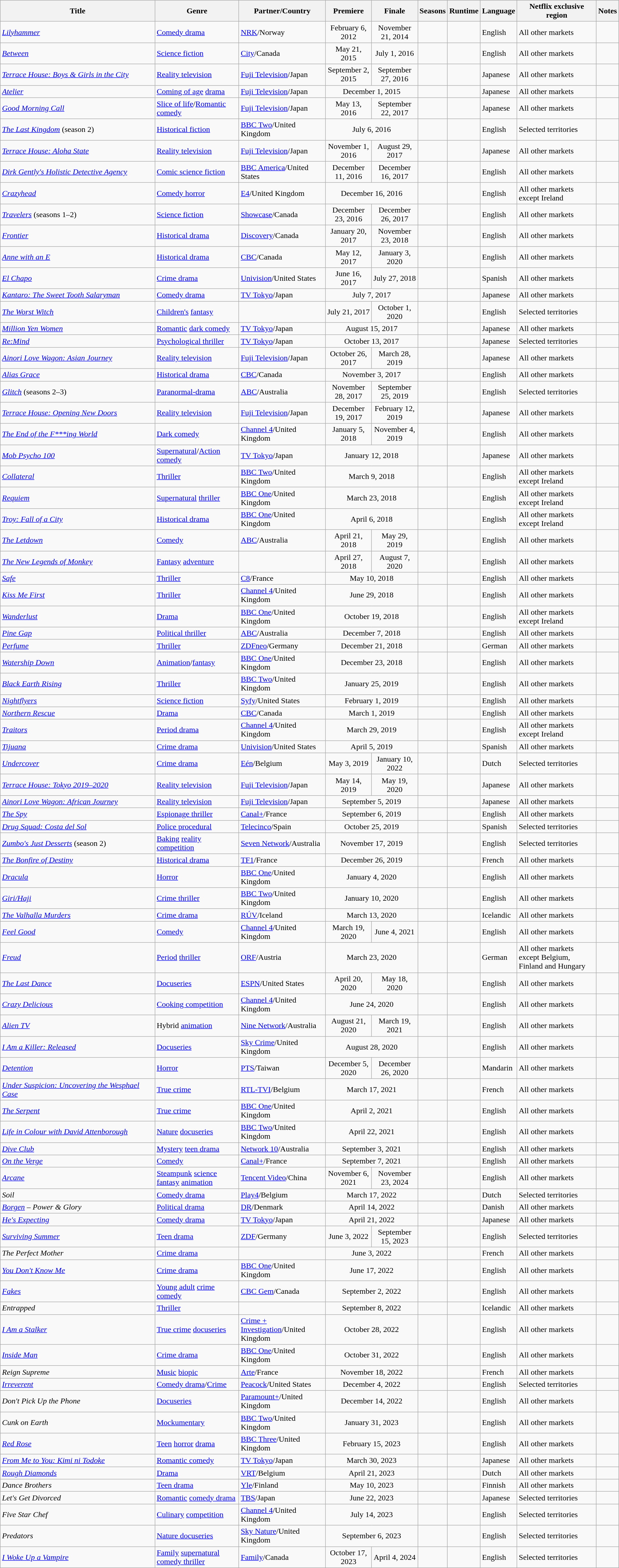<table class="wikitable sortable" style="width:100%">
<tr>
<th scope="col" style="width:25%;">Title</th>
<th>Genre</th>
<th>Partner/Country</th>
<th>Premiere</th>
<th>Finale</th>
<th>Seasons</th>
<th>Runtime</th>
<th>Language</th>
<th>Netflix exclusive region</th>
<th>Notes</th>
</tr>
<tr>
<td><em><a href='#'>Lilyhammer</a></em></td>
<td><a href='#'>Comedy drama</a></td>
<td><a href='#'>NRK</a>/Norway</td>
<td style="text-align:center">February 6, 2012</td>
<td style="text-align:center">November 21, 2014</td>
<td></td>
<td></td>
<td>English</td>
<td>All other markets</td>
<td></td>
</tr>
<tr>
<td><em><a href='#'>Between</a></em></td>
<td><a href='#'>Science fiction</a></td>
<td><a href='#'>City</a>/Canada</td>
<td style="text-align:center">May 21, 2015</td>
<td style="text-align:center">July 1, 2016</td>
<td></td>
<td></td>
<td>English</td>
<td>All other markets</td>
<td></td>
</tr>
<tr>
<td><em><a href='#'>Terrace House: Boys & Girls in the City</a></em></td>
<td><a href='#'>Reality television</a></td>
<td><a href='#'>Fuji Television</a>/Japan</td>
<td style="text-align:center">September 2, 2015</td>
<td style="text-align:center">September 27, 2016</td>
<td></td>
<td></td>
<td>Japanese</td>
<td>All other markets</td>
<td></td>
</tr>
<tr>
<td><em><a href='#'>Atelier</a></em></td>
<td><a href='#'>Coming of age</a> <a href='#'>drama</a></td>
<td><a href='#'>Fuji Television</a>/Japan</td>
<td colspan="2" style="text-align:center">December 1, 2015</td>
<td></td>
<td></td>
<td>Japanese</td>
<td>All other markets</td>
<td></td>
</tr>
<tr>
<td><em><a href='#'>Good Morning Call</a></em></td>
<td><a href='#'>Slice of life</a>/<a href='#'>Romantic comedy</a></td>
<td><a href='#'>Fuji Television</a>/Japan</td>
<td style="text-align:center">May 13, 2016</td>
<td style="text-align:center">September 22, 2017</td>
<td></td>
<td></td>
<td>Japanese</td>
<td>All other markets</td>
<td></td>
</tr>
<tr>
<td><em><a href='#'>The Last Kingdom</a></em> (season 2)</td>
<td><a href='#'>Historical fiction</a></td>
<td><a href='#'>BBC Two</a>/United Kingdom</td>
<td colspan="2" style="text-align:center">July 6, 2016</td>
<td></td>
<td></td>
<td>English</td>
<td>Selected territories</td>
<td></td>
</tr>
<tr>
<td><em><a href='#'>Terrace House: Aloha State</a></em></td>
<td><a href='#'>Reality television</a></td>
<td><a href='#'>Fuji Television</a>/Japan</td>
<td style="text-align:center">November 1, 2016</td>
<td style="text-align:center">August 29, 2017</td>
<td></td>
<td></td>
<td>Japanese</td>
<td>All other markets</td>
<td></td>
</tr>
<tr>
<td><em><a href='#'>Dirk Gently's Holistic Detective Agency</a></em></td>
<td><a href='#'>Comic science fiction</a></td>
<td><a href='#'>BBC America</a>/United States</td>
<td style="text-align:center">December 11, 2016</td>
<td style="text-align:center">December 16, 2017</td>
<td></td>
<td></td>
<td>English</td>
<td>All other markets</td>
<td></td>
</tr>
<tr>
<td><em><a href='#'>Crazyhead</a></em></td>
<td><a href='#'>Comedy horror</a></td>
<td><a href='#'>E4</a>/United Kingdom</td>
<td colspan="2" style="text-align:center">December 16, 2016</td>
<td></td>
<td></td>
<td>English</td>
<td>All other markets except Ireland</td>
<td></td>
</tr>
<tr>
<td><em><a href='#'>Travelers</a></em> (seasons 1–2)</td>
<td><a href='#'>Science fiction</a></td>
<td><a href='#'>Showcase</a>/Canada</td>
<td style="text-align:center">December 23, 2016</td>
<td style="text-align:center">December 26, 2017</td>
<td></td>
<td></td>
<td>English</td>
<td>All other markets</td>
<td></td>
</tr>
<tr>
<td><em><a href='#'>Frontier</a></em></td>
<td><a href='#'>Historical drama</a></td>
<td><a href='#'>Discovery</a>/Canada</td>
<td style="text-align:center">January 20, 2017</td>
<td style="text-align:center">November 23, 2018</td>
<td></td>
<td></td>
<td>English</td>
<td>All other markets</td>
<td></td>
</tr>
<tr>
<td><em><a href='#'>Anne with an E</a></em></td>
<td><a href='#'>Historical drama</a></td>
<td><a href='#'>CBC</a>/Canada</td>
<td style="text-align:center">May 12, 2017</td>
<td style="text-align:center">January 3, 2020</td>
<td></td>
<td></td>
<td>English</td>
<td>All other markets</td>
<td></td>
</tr>
<tr>
<td><em><a href='#'>El Chapo</a></em></td>
<td><a href='#'>Crime drama</a></td>
<td><a href='#'>Univision</a>/United States</td>
<td style="text-align:center">June 16, 2017</td>
<td style="text-align:center">July 27, 2018</td>
<td></td>
<td></td>
<td>Spanish</td>
<td>All other markets</td>
<td></td>
</tr>
<tr>
<td><em><a href='#'>Kantaro: The Sweet Tooth Salaryman</a></em></td>
<td><a href='#'>Comedy drama</a></td>
<td><a href='#'>TV Tokyo</a>/Japan</td>
<td colspan="2" style="text-align:center">July 7, 2017</td>
<td></td>
<td></td>
<td>Japanese</td>
<td>All other markets</td>
<td></td>
</tr>
<tr>
<td><em><a href='#'>The Worst Witch</a></em></td>
<td><a href='#'>Children's</a> <a href='#'>fantasy</a></td>
<td></td>
<td style="text-align:center">July 21, 2017</td>
<td style="text-align:center">October 1, 2020</td>
<td></td>
<td></td>
<td>English</td>
<td>Selected territories</td>
<td></td>
</tr>
<tr>
<td><em><a href='#'>Million Yen Women</a></em></td>
<td><a href='#'>Romantic</a> <a href='#'>dark comedy</a></td>
<td><a href='#'>TV Tokyo</a>/Japan</td>
<td colspan="2" style="text-align:center">August 15, 2017</td>
<td></td>
<td></td>
<td>Japanese</td>
<td>All other markets</td>
<td></td>
</tr>
<tr>
<td><em><a href='#'>Re:Mind</a></em></td>
<td><a href='#'>Psychological thriller</a></td>
<td><a href='#'>TV Tokyo</a>/Japan</td>
<td colspan="2" style="text-align:center">October 13, 2017</td>
<td></td>
<td></td>
<td>Japanese</td>
<td>Selected territories</td>
<td></td>
</tr>
<tr>
<td><em><a href='#'>Ainori Love Wagon: Asian Journey</a></em></td>
<td><a href='#'>Reality television</a></td>
<td><a href='#'>Fuji Television</a>/Japan</td>
<td style="text-align:center">October 26, 2017</td>
<td style="text-align:center">March 28, 2019</td>
<td></td>
<td></td>
<td>Japanese</td>
<td>All other markets</td>
<td></td>
</tr>
<tr>
<td><em><a href='#'>Alias Grace</a></em></td>
<td><a href='#'>Historical drama</a></td>
<td><a href='#'>CBC</a>/Canada</td>
<td colspan="2" style="text-align:center">November 3, 2017</td>
<td></td>
<td></td>
<td>English</td>
<td>All other markets</td>
<td></td>
</tr>
<tr>
<td><em><a href='#'>Glitch</a></em> (seasons 2–3)</td>
<td><a href='#'>Paranormal-drama</a></td>
<td><a href='#'>ABC</a>/Australia</td>
<td style="text-align:center">November 28, 2017</td>
<td style="text-align:center">September 25, 2019</td>
<td></td>
<td></td>
<td>English</td>
<td>Selected territories</td>
<td></td>
</tr>
<tr>
<td><em><a href='#'>Terrace House: Opening New Doors</a></em></td>
<td><a href='#'>Reality television</a></td>
<td><a href='#'>Fuji Television</a>/Japan</td>
<td style="text-align:center">December 19, 2017</td>
<td style="text-align:center">February 12, 2019</td>
<td></td>
<td></td>
<td>Japanese</td>
<td>All other markets</td>
<td></td>
</tr>
<tr>
<td><em><a href='#'>The End of the F***ing World</a></em></td>
<td><a href='#'>Dark comedy</a></td>
<td><a href='#'>Channel 4</a>/United Kingdom</td>
<td style="text-align:center">January 5, 2018</td>
<td style="text-align:center">November 4, 2019</td>
<td></td>
<td></td>
<td>English</td>
<td>All other markets</td>
<td></td>
</tr>
<tr>
<td><em><a href='#'>Mob Psycho 100</a></em></td>
<td><a href='#'>Supernatural</a>/<a href='#'>Action comedy</a></td>
<td><a href='#'>TV Tokyo</a>/Japan</td>
<td colspan="2" style="text-align:center">January 12, 2018</td>
<td></td>
<td></td>
<td>Japanese</td>
<td>All other markets</td>
<td></td>
</tr>
<tr>
<td><em><a href='#'>Collateral</a></em></td>
<td><a href='#'>Thriller</a></td>
<td><a href='#'>BBC Two</a>/United Kingdom</td>
<td colspan="2" style="text-align:center">March 9, 2018</td>
<td></td>
<td></td>
<td>English</td>
<td>All other markets except Ireland</td>
<td></td>
</tr>
<tr>
<td><em><a href='#'>Requiem</a></em></td>
<td><a href='#'>Supernatural</a> <a href='#'>thriller</a></td>
<td><a href='#'>BBC One</a>/United Kingdom</td>
<td colspan="2" style="text-align:center">March 23, 2018</td>
<td></td>
<td></td>
<td>English</td>
<td>All other markets except Ireland</td>
<td></td>
</tr>
<tr>
<td><em><a href='#'>Troy: Fall of a City</a></em></td>
<td><a href='#'>Historical drama</a></td>
<td><a href='#'>BBC One</a>/United Kingdom</td>
<td colspan="2" style="text-align:center">April 6, 2018</td>
<td></td>
<td></td>
<td>English</td>
<td>All other markets except Ireland</td>
<td></td>
</tr>
<tr>
<td><em><a href='#'>The Letdown</a></em></td>
<td><a href='#'>Comedy</a></td>
<td><a href='#'>ABC</a>/Australia</td>
<td style="text-align:center">April 21, 2018</td>
<td style="text-align:center">May 29, 2019</td>
<td></td>
<td></td>
<td>English</td>
<td>All other markets</td>
<td></td>
</tr>
<tr>
<td><em><a href='#'>The New Legends of Monkey</a></em></td>
<td><a href='#'>Fantasy</a> <a href='#'>adventure</a></td>
<td></td>
<td style="text-align:center">April 27, 2018</td>
<td style="text-align:center">August 7, 2020</td>
<td></td>
<td></td>
<td>English</td>
<td>All other markets</td>
<td></td>
</tr>
<tr>
<td><em><a href='#'>Safe</a></em></td>
<td><a href='#'>Thriller</a></td>
<td><a href='#'>C8</a>/France</td>
<td colspan="2" style="text-align:center">May 10, 2018</td>
<td></td>
<td></td>
<td>English</td>
<td>All other markets</td>
<td></td>
</tr>
<tr>
<td><em><a href='#'>Kiss Me First</a></em></td>
<td><a href='#'>Thriller</a></td>
<td><a href='#'>Channel 4</a>/United Kingdom</td>
<td colspan="2" style="text-align:center">June 29, 2018</td>
<td></td>
<td></td>
<td>English</td>
<td>All other markets</td>
<td></td>
</tr>
<tr>
<td><em><a href='#'>Wanderlust</a></em></td>
<td><a href='#'>Drama</a></td>
<td><a href='#'>BBC One</a>/United Kingdom</td>
<td colspan="2" style="text-align:center">October 19, 2018</td>
<td></td>
<td></td>
<td>English</td>
<td>All other markets except Ireland</td>
<td></td>
</tr>
<tr>
<td><em><a href='#'>Pine Gap</a></em></td>
<td><a href='#'>Political thriller</a></td>
<td><a href='#'>ABC</a>/Australia</td>
<td colspan="2" style="text-align:center">December 7, 2018</td>
<td></td>
<td></td>
<td>English</td>
<td>All other markets</td>
<td></td>
</tr>
<tr>
<td><em><a href='#'>Perfume</a></em></td>
<td><a href='#'>Thriller</a></td>
<td><a href='#'>ZDFneo</a>/Germany</td>
<td colspan="2" style="text-align:center">December 21, 2018</td>
<td></td>
<td></td>
<td>German</td>
<td>All other markets</td>
<td></td>
</tr>
<tr>
<td><em><a href='#'>Watership Down</a></em></td>
<td><a href='#'>Animation</a>/<a href='#'>fantasy</a></td>
<td><a href='#'>BBC One</a>/United Kingdom</td>
<td colspan="2" style="text-align:center">December 23, 2018</td>
<td></td>
<td></td>
<td>English</td>
<td>All other markets</td>
<td></td>
</tr>
<tr>
<td><em><a href='#'>Black Earth Rising</a></em></td>
<td><a href='#'>Thriller</a></td>
<td><a href='#'>BBC Two</a>/United Kingdom</td>
<td colspan="2" style="text-align:center">January 25, 2019</td>
<td></td>
<td></td>
<td>English</td>
<td>All other markets</td>
<td></td>
</tr>
<tr>
<td><em><a href='#'>Nightflyers</a></em></td>
<td><a href='#'>Science fiction</a></td>
<td><a href='#'>Syfy</a>/United States</td>
<td colspan="2" style="text-align:center">February 1, 2019</td>
<td></td>
<td></td>
<td>English</td>
<td>All other markets</td>
<td></td>
</tr>
<tr>
<td><em><a href='#'>Northern Rescue</a></em></td>
<td><a href='#'>Drama</a></td>
<td><a href='#'>CBC</a>/Canada</td>
<td colspan="2" style="text-align:center">March 1, 2019</td>
<td></td>
<td></td>
<td>English</td>
<td>All other markets</td>
<td></td>
</tr>
<tr>
<td><em><a href='#'>Traitors</a></em></td>
<td><a href='#'>Period drama</a></td>
<td><a href='#'>Channel 4</a>/United Kingdom</td>
<td colspan="2" style="text-align:center">March 29, 2019</td>
<td></td>
<td></td>
<td>English</td>
<td>All other markets except Ireland</td>
<td></td>
</tr>
<tr>
<td><em><a href='#'>Tijuana</a></em></td>
<td><a href='#'>Crime drama</a></td>
<td><a href='#'>Univision</a>/United States</td>
<td colspan="2" style="text-align:center">April 5, 2019</td>
<td></td>
<td></td>
<td>Spanish</td>
<td>All other markets</td>
<td></td>
</tr>
<tr>
<td><em><a href='#'>Undercover</a></em></td>
<td><a href='#'>Crime drama</a></td>
<td><a href='#'>Eén</a>/Belgium</td>
<td style="text-align:center">May 3, 2019</td>
<td style="text-align:center">January 10, 2022</td>
<td></td>
<td></td>
<td>Dutch</td>
<td>Selected territories</td>
<td></td>
</tr>
<tr>
<td><em><a href='#'>Terrace House: Tokyo 2019–2020</a></em></td>
<td><a href='#'>Reality television</a></td>
<td><a href='#'>Fuji Television</a>/Japan</td>
<td style="text-align:center">May 14, 2019</td>
<td style="text-align:center">May 19, 2020</td>
<td></td>
<td></td>
<td>Japanese</td>
<td>All other markets</td>
<td></td>
</tr>
<tr>
<td><em><a href='#'>Ainori Love Wagon: African Journey</a></em></td>
<td><a href='#'>Reality television</a></td>
<td><a href='#'>Fuji Television</a>/Japan</td>
<td colspan="2" style="text-align:center">September 5, 2019</td>
<td></td>
<td></td>
<td>Japanese</td>
<td>All other markets</td>
<td></td>
</tr>
<tr>
<td><em><a href='#'>The Spy</a></em></td>
<td><a href='#'>Espionage thriller</a></td>
<td><a href='#'>Canal+</a>/France</td>
<td colspan="2" style="text-align:center">September 6, 2019</td>
<td></td>
<td></td>
<td>English</td>
<td>All other markets</td>
<td></td>
</tr>
<tr>
<td><em><a href='#'>Drug Squad: Costa del Sol</a></em></td>
<td><a href='#'>Police procedural</a></td>
<td><a href='#'>Telecinco</a>/Spain</td>
<td colspan="2" style="text-align:center">October 25, 2019</td>
<td></td>
<td></td>
<td>Spanish</td>
<td>Selected territories</td>
<td></td>
</tr>
<tr>
<td><em><a href='#'>Zumbo's Just Desserts</a></em> (season 2)</td>
<td><a href='#'>Baking</a> <a href='#'>reality competition</a></td>
<td><a href='#'>Seven Network</a>/Australia</td>
<td colspan="2" style="text-align:center">November 17, 2019</td>
<td></td>
<td></td>
<td>English</td>
<td>Selected territories</td>
<td></td>
</tr>
<tr>
<td><em><a href='#'>The Bonfire of Destiny</a></em></td>
<td><a href='#'>Historical drama</a></td>
<td><a href='#'>TF1</a>/France</td>
<td colspan="2" style="text-align:center">December 26, 2019</td>
<td></td>
<td></td>
<td>French</td>
<td>All other markets</td>
<td></td>
</tr>
<tr>
<td><em><a href='#'>Dracula</a></em></td>
<td><a href='#'>Horror</a></td>
<td><a href='#'>BBC One</a>/United Kingdom</td>
<td colspan="2" style="text-align:center">January 4, 2020</td>
<td></td>
<td></td>
<td>English</td>
<td>All other markets</td>
<td></td>
</tr>
<tr>
<td><em><a href='#'>Giri/Haji</a></em></td>
<td><a href='#'>Crime thriller</a></td>
<td><a href='#'>BBC Two</a>/United Kingdom</td>
<td colspan="2" style="text-align:center">January 10, 2020</td>
<td></td>
<td></td>
<td>English</td>
<td>All other markets</td>
<td></td>
</tr>
<tr>
<td><em><a href='#'>The Valhalla Murders</a></em></td>
<td><a href='#'>Crime drama</a></td>
<td><a href='#'>RÚV</a>/Iceland</td>
<td colspan="2" style="text-align:center">March 13, 2020</td>
<td></td>
<td></td>
<td>Icelandic</td>
<td>All other markets</td>
<td></td>
</tr>
<tr>
<td><em><a href='#'>Feel Good</a></em></td>
<td><a href='#'>Comedy</a></td>
<td><a href='#'>Channel 4</a>/United Kingdom</td>
<td style="text-align:center">March 19, 2020</td>
<td style="text-align:center">June 4, 2021</td>
<td></td>
<td></td>
<td>English</td>
<td>All other markets</td>
<td></td>
</tr>
<tr>
<td><em><a href='#'>Freud</a></em></td>
<td><a href='#'>Period</a> <a href='#'>thriller</a></td>
<td><a href='#'>ORF</a>/Austria</td>
<td colspan="2" style="text-align:center">March 23, 2020</td>
<td></td>
<td></td>
<td>German</td>
<td>All other markets except Belgium, Finland and Hungary</td>
<td></td>
</tr>
<tr>
<td><em><a href='#'>The Last Dance</a></em></td>
<td><a href='#'>Docuseries</a></td>
<td><a href='#'>ESPN</a>/United States</td>
<td style="text-align:center">April 20, 2020</td>
<td style="text-align:center">May 18, 2020</td>
<td></td>
<td></td>
<td>English</td>
<td>All other markets</td>
<td></td>
</tr>
<tr>
<td><em><a href='#'>Crazy Delicious</a></em></td>
<td><a href='#'>Cooking competition</a></td>
<td><a href='#'>Channel 4</a>/United Kingdom</td>
<td colspan="2" style="text-align:center">June 24, 2020</td>
<td></td>
<td></td>
<td>English</td>
<td>All other markets</td>
<td></td>
</tr>
<tr>
<td><em><a href='#'>Alien TV</a></em></td>
<td>Hybrid <a href='#'>animation</a></td>
<td><a href='#'>Nine Network</a>/Australia</td>
<td style="text-align:center">August 21, 2020</td>
<td style="text-align:center">March 19, 2021</td>
<td></td>
<td></td>
<td>English</td>
<td>All other markets</td>
<td></td>
</tr>
<tr>
<td><em><a href='#'>I Am a Killer: Released</a></em></td>
<td><a href='#'>Docuseries</a></td>
<td><a href='#'>Sky Crime</a>/United Kingdom</td>
<td colspan="2" style="text-align:center">August 28, 2020</td>
<td></td>
<td></td>
<td>English</td>
<td>All other markets</td>
<td></td>
</tr>
<tr>
<td><em><a href='#'>Detention</a></em></td>
<td><a href='#'>Horror</a></td>
<td><a href='#'>PTS</a>/Taiwan</td>
<td style="text-align:center">December 5, 2020</td>
<td style="text-align:center">December 26, 2020</td>
<td></td>
<td></td>
<td>Mandarin</td>
<td>All other markets</td>
<td></td>
</tr>
<tr>
<td><em><a href='#'>Under Suspicion: Uncovering the Wesphael Case</a></em></td>
<td><a href='#'>True crime</a></td>
<td><a href='#'>RTL-TVI</a>/Belgium</td>
<td colspan="2" style="text-align:center">March 17, 2021</td>
<td></td>
<td></td>
<td>French</td>
<td>All other markets</td>
<td></td>
</tr>
<tr>
<td><em><a href='#'>The Serpent</a></em></td>
<td><a href='#'>True crime</a></td>
<td><a href='#'>BBC One</a>/United Kingdom</td>
<td colspan="2" style="text-align:center">April 2, 2021</td>
<td></td>
<td></td>
<td>English</td>
<td>All other markets</td>
<td></td>
</tr>
<tr>
<td><em><a href='#'>Life in Colour with David Attenborough</a></em></td>
<td><a href='#'>Nature</a> <a href='#'>docuseries</a></td>
<td><a href='#'>BBC Two</a>/United Kingdom</td>
<td colspan="2" style="text-align:center">April 22, 2021</td>
<td></td>
<td></td>
<td>English</td>
<td>All other markets</td>
<td></td>
</tr>
<tr>
<td><em><a href='#'>Dive Club</a></em></td>
<td><a href='#'>Mystery</a> <a href='#'>teen drama</a></td>
<td><a href='#'>Network 10</a>/Australia</td>
<td colspan="2" style="text-align:center">September 3, 2021</td>
<td></td>
<td></td>
<td>English</td>
<td>All other markets</td>
<td></td>
</tr>
<tr>
<td><em><a href='#'>On the Verge</a></em></td>
<td><a href='#'>Comedy</a></td>
<td><a href='#'>Canal+</a>/France</td>
<td colspan="2" style="text-align:center">September 7, 2021</td>
<td></td>
<td></td>
<td>English</td>
<td>All other markets</td>
<td></td>
</tr>
<tr>
<td><em><a href='#'>Arcane</a></em></td>
<td><a href='#'>Steampunk</a> <a href='#'>science fantasy</a> <a href='#'>animation</a></td>
<td><a href='#'>Tencent Video</a>/China</td>
<td style="text-align:center">November 6, 2021</td>
<td style="text-align:center">November 23, 2024</td>
<td></td>
<td></td>
<td>English</td>
<td>All other markets</td>
<td></td>
</tr>
<tr>
<td><em>Soil</em></td>
<td><a href='#'>Comedy drama</a></td>
<td><a href='#'>Play4</a>/Belgium</td>
<td colspan="2" style="text-align:center">March 17, 2022</td>
<td></td>
<td></td>
<td>Dutch</td>
<td>Selected territories</td>
<td></td>
</tr>
<tr>
<td><em><a href='#'>Borgen</a> – Power & Glory</em></td>
<td><a href='#'>Political drama</a></td>
<td><a href='#'>DR</a>/Denmark</td>
<td colspan="2" style="text-align:center">April 14, 2022</td>
<td></td>
<td></td>
<td>Danish</td>
<td>All other markets</td>
<td></td>
</tr>
<tr>
<td><em><a href='#'>He's Expecting</a></em></td>
<td><a href='#'>Comedy drama</a></td>
<td><a href='#'>TV Tokyo</a>/Japan</td>
<td colspan="2" style="text-align:center">April 21, 2022</td>
<td></td>
<td></td>
<td>Japanese</td>
<td>All other markets</td>
<td></td>
</tr>
<tr>
<td><em><a href='#'>Surviving Summer</a></em></td>
<td><a href='#'>Teen drama</a></td>
<td><a href='#'>ZDF</a>/Germany</td>
<td style="text-align:center">June 3, 2022</td>
<td style="text-align:center">September 15, 2023</td>
<td></td>
<td></td>
<td>English</td>
<td>Selected territories</td>
<td></td>
</tr>
<tr>
<td><em>The Perfect Mother</em></td>
<td><a href='#'>Crime drama</a></td>
<td></td>
<td colspan="2" style="text-align:center">June 3, 2022</td>
<td></td>
<td></td>
<td>French</td>
<td>All other markets</td>
<td></td>
</tr>
<tr>
<td><em><a href='#'>You Don't Know Me</a></em></td>
<td><a href='#'>Crime drama</a></td>
<td><a href='#'>BBC One</a>/United Kingdom</td>
<td colspan="2" style="text-align:center">June 17, 2022</td>
<td></td>
<td></td>
<td>English</td>
<td>All other markets</td>
<td></td>
</tr>
<tr>
<td><em><a href='#'>Fakes</a></em></td>
<td><a href='#'>Young adult</a> <a href='#'>crime comedy</a></td>
<td><a href='#'>CBC Gem</a>/Canada</td>
<td colspan="2" style="text-align:center">September 2, 2022</td>
<td></td>
<td></td>
<td>English</td>
<td>All other markets</td>
<td></td>
</tr>
<tr>
<td><em>Entrapped</em></td>
<td><a href='#'>Thriller</a></td>
<td></td>
<td colspan="2" style="text-align:center">September 8, 2022</td>
<td></td>
<td></td>
<td>Icelandic</td>
<td>All other markets</td>
<td></td>
</tr>
<tr>
<td><em><a href='#'>I Am a Stalker</a></em></td>
<td><a href='#'>True crime</a> <a href='#'>docuseries</a></td>
<td><a href='#'>Crime + Investigation</a>/United Kingdom</td>
<td colspan="2" style="text-align:center">October 28, 2022</td>
<td></td>
<td></td>
<td>English</td>
<td>All other markets</td>
<td></td>
</tr>
<tr>
<td><em><a href='#'>Inside Man</a></em></td>
<td><a href='#'>Crime drama</a></td>
<td><a href='#'>BBC One</a>/United Kingdom</td>
<td colspan="2" style="text-align:center">October 31, 2022</td>
<td></td>
<td></td>
<td>English</td>
<td>All other markets</td>
<td></td>
</tr>
<tr>
<td><em>Reign Supreme</em></td>
<td><a href='#'>Music</a> <a href='#'>biopic</a></td>
<td><a href='#'>Arte</a>/France</td>
<td colspan="2" style="text-align:center">November 18, 2022</td>
<td></td>
<td></td>
<td>French</td>
<td>All other markets</td>
<td></td>
</tr>
<tr>
<td><em><a href='#'>Irreverent</a></em></td>
<td><a href='#'>Comedy drama</a>/<a href='#'>Crime</a></td>
<td><a href='#'>Peacock</a>/United States</td>
<td colspan="2" style="text-align:center">December 4, 2022</td>
<td></td>
<td></td>
<td>English</td>
<td>Selected territories</td>
<td></td>
</tr>
<tr>
<td><em>Don't Pick Up the Phone</em></td>
<td><a href='#'>Docuseries</a></td>
<td><a href='#'>Paramount+</a>/United Kingdom</td>
<td colspan="2" style="text-align:center">December 14, 2022</td>
<td></td>
<td></td>
<td>English</td>
<td>All other markets</td>
<td></td>
</tr>
<tr>
<td><em>Cunk on Earth</em></td>
<td><a href='#'>Mockumentary</a></td>
<td><a href='#'>BBC Two</a>/United Kingdom</td>
<td colspan="2" style="text-align:center">January 31, 2023</td>
<td></td>
<td></td>
<td>English</td>
<td>All other markets</td>
<td></td>
</tr>
<tr>
<td><em><a href='#'>Red Rose</a></em></td>
<td><a href='#'>Teen</a> <a href='#'>horror</a> <a href='#'>drama</a></td>
<td><a href='#'>BBC Three</a>/United Kingdom</td>
<td colspan="2" style="text-align:center">February 15, 2023</td>
<td></td>
<td></td>
<td>English</td>
<td>All other markets</td>
<td></td>
</tr>
<tr>
<td><em><a href='#'>From Me to You: Kimi ni Todoke</a></em></td>
<td><a href='#'>Romantic comedy</a></td>
<td><a href='#'>TV Tokyo</a>/Japan</td>
<td colspan="2" style="text-align:center">March 30, 2023</td>
<td></td>
<td></td>
<td>Japanese</td>
<td>All other markets</td>
<td></td>
</tr>
<tr>
<td><em><a href='#'>Rough Diamonds</a></em></td>
<td><a href='#'>Drama</a></td>
<td><a href='#'>VRT</a>/Belgium</td>
<td colspan="2" style="text-align:center">April 21, 2023</td>
<td></td>
<td></td>
<td>Dutch</td>
<td>All other markets</td>
<td></td>
</tr>
<tr>
<td><em>Dance Brothers</em></td>
<td><a href='#'>Teen drama</a></td>
<td><a href='#'>Yle</a>/Finland</td>
<td colspan="2" style="text-align:center">May 10, 2023</td>
<td></td>
<td></td>
<td>Finnish</td>
<td>All other markets</td>
<td></td>
</tr>
<tr>
<td><em>Let's Get Divorced</em></td>
<td><a href='#'>Romantic</a> <a href='#'>comedy drama</a></td>
<td><a href='#'>TBS</a>/Japan</td>
<td colspan="2" style="text-align:center">June 22, 2023</td>
<td></td>
<td></td>
<td>Japanese</td>
<td>Selected territories</td>
<td></td>
</tr>
<tr>
<td><em>Five Star Chef</em></td>
<td><a href='#'>Culinary</a> <a href='#'>competition</a></td>
<td><a href='#'>Channel 4</a>/United Kingdom</td>
<td colspan="2" style="text-align:center">July 14, 2023</td>
<td></td>
<td></td>
<td>English</td>
<td>Selected territories</td>
<td></td>
</tr>
<tr>
<td><em>Predators</em></td>
<td><a href='#'>Nature docuseries</a></td>
<td><a href='#'>Sky Nature</a>/United Kingdom</td>
<td colspan="2" style="text-align:center">September 6, 2023</td>
<td></td>
<td></td>
<td>English</td>
<td>Selected territories</td>
<td></td>
</tr>
<tr>
<td><em><a href='#'>I Woke Up a Vampire</a></em></td>
<td><a href='#'>Family</a> <a href='#'>supernatural</a> <a href='#'>comedy thriller</a></td>
<td><a href='#'>Family</a>/Canada</td>
<td style="text-align:center">October 17, 2023</td>
<td style="text-align:center">April 4, 2024</td>
<td></td>
<td></td>
<td>English</td>
<td>Selected territories</td>
<td></td>
</tr>
</table>
